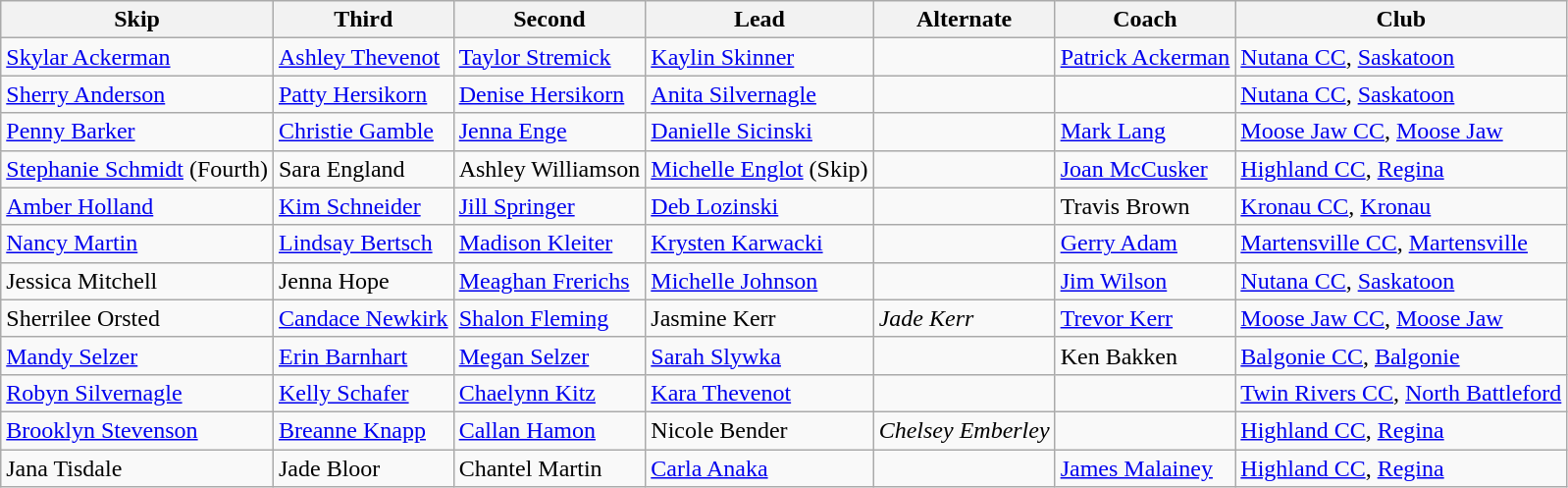<table class="wikitable">
<tr>
<th scope="col">Skip</th>
<th scope="col">Third</th>
<th scope="col">Second</th>
<th scope="col">Lead</th>
<th scope="col">Alternate</th>
<th scope="col">Coach</th>
<th scope="col">Club</th>
</tr>
<tr>
<td><a href='#'>Skylar Ackerman</a></td>
<td><a href='#'>Ashley Thevenot</a></td>
<td><a href='#'>Taylor Stremick</a></td>
<td><a href='#'>Kaylin Skinner</a></td>
<td></td>
<td><a href='#'>Patrick Ackerman</a></td>
<td><a href='#'>Nutana CC</a>, <a href='#'>Saskatoon</a></td>
</tr>
<tr>
<td><a href='#'>Sherry Anderson</a></td>
<td><a href='#'>Patty Hersikorn</a></td>
<td><a href='#'>Denise Hersikorn</a></td>
<td><a href='#'>Anita Silvernagle</a></td>
<td></td>
<td></td>
<td><a href='#'>Nutana CC</a>, <a href='#'>Saskatoon</a></td>
</tr>
<tr>
<td><a href='#'>Penny Barker</a></td>
<td><a href='#'>Christie Gamble</a></td>
<td><a href='#'>Jenna Enge</a></td>
<td><a href='#'>Danielle Sicinski</a></td>
<td></td>
<td><a href='#'>Mark Lang</a></td>
<td><a href='#'>Moose Jaw CC</a>, <a href='#'>Moose Jaw</a></td>
</tr>
<tr>
<td><a href='#'>Stephanie Schmidt</a> (Fourth)</td>
<td>Sara England</td>
<td>Ashley Williamson</td>
<td><a href='#'>Michelle Englot</a> (Skip)</td>
<td></td>
<td><a href='#'>Joan McCusker</a></td>
<td><a href='#'>Highland CC</a>, <a href='#'>Regina</a></td>
</tr>
<tr>
<td><a href='#'>Amber Holland</a></td>
<td><a href='#'>Kim Schneider</a></td>
<td><a href='#'>Jill Springer</a></td>
<td><a href='#'>Deb Lozinski</a></td>
<td></td>
<td>Travis Brown</td>
<td><a href='#'>Kronau CC</a>, <a href='#'>Kronau</a></td>
</tr>
<tr>
<td><a href='#'>Nancy Martin</a></td>
<td><a href='#'>Lindsay Bertsch</a></td>
<td><a href='#'>Madison Kleiter</a></td>
<td><a href='#'>Krysten Karwacki</a></td>
<td></td>
<td><a href='#'>Gerry Adam</a></td>
<td><a href='#'>Martensville CC</a>, <a href='#'>Martensville</a></td>
</tr>
<tr>
<td>Jessica Mitchell</td>
<td>Jenna Hope</td>
<td><a href='#'>Meaghan Frerichs</a></td>
<td><a href='#'>Michelle Johnson</a></td>
<td></td>
<td><a href='#'>Jim Wilson</a></td>
<td><a href='#'>Nutana CC</a>, <a href='#'>Saskatoon</a></td>
</tr>
<tr>
<td>Sherrilee Orsted</td>
<td><a href='#'>Candace Newkirk</a></td>
<td><a href='#'>Shalon Fleming</a></td>
<td>Jasmine Kerr</td>
<td><em>Jade Kerr</em></td>
<td><a href='#'>Trevor Kerr</a></td>
<td><a href='#'>Moose Jaw CC</a>, <a href='#'>Moose Jaw</a></td>
</tr>
<tr>
<td><a href='#'>Mandy Selzer</a></td>
<td><a href='#'>Erin Barnhart</a></td>
<td><a href='#'>Megan Selzer</a></td>
<td><a href='#'>Sarah Slywka</a></td>
<td></td>
<td>Ken Bakken</td>
<td><a href='#'>Balgonie CC</a>, <a href='#'>Balgonie</a></td>
</tr>
<tr>
<td><a href='#'>Robyn Silvernagle</a></td>
<td><a href='#'>Kelly Schafer</a></td>
<td><a href='#'>Chaelynn Kitz</a></td>
<td><a href='#'>Kara Thevenot</a></td>
<td></td>
<td></td>
<td><a href='#'>Twin Rivers CC</a>, <a href='#'>North Battleford</a></td>
</tr>
<tr>
<td><a href='#'>Brooklyn Stevenson</a></td>
<td><a href='#'>Breanne Knapp</a></td>
<td><a href='#'>Callan Hamon</a></td>
<td>Nicole Bender</td>
<td><em>Chelsey Emberley</em></td>
<td></td>
<td><a href='#'>Highland CC</a>, <a href='#'>Regina</a></td>
</tr>
<tr>
<td>Jana Tisdale</td>
<td>Jade Bloor</td>
<td>Chantel Martin</td>
<td><a href='#'>Carla Anaka</a></td>
<td></td>
<td><a href='#'>James Malainey</a></td>
<td><a href='#'>Highland CC</a>, <a href='#'>Regina</a></td>
</tr>
</table>
